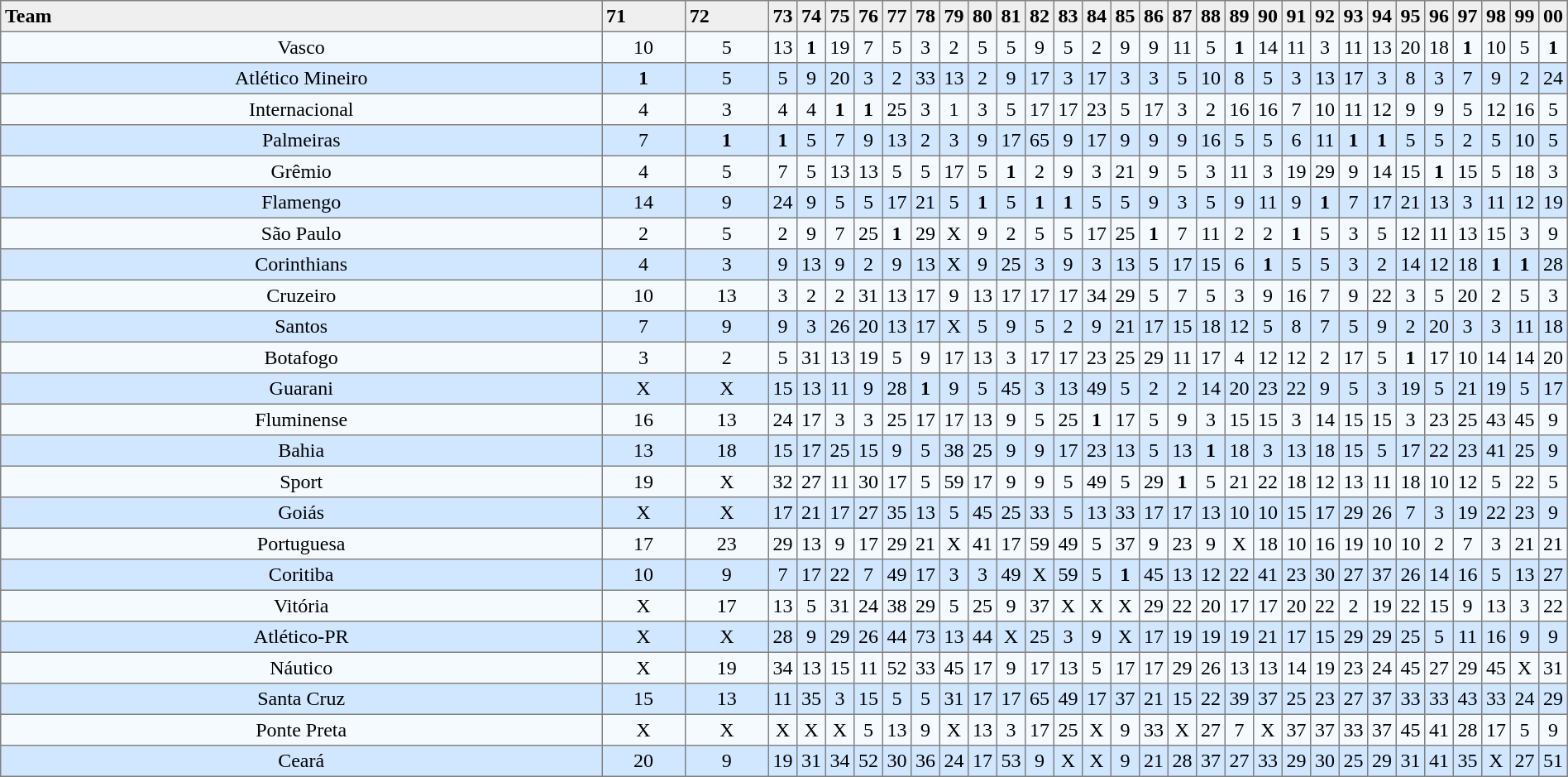<table cellpadding=3 cellspacing=0 width=100% width=50% border=1 style="border-collapse:collapse"|>
<tr align=left>
<th bgcolor=#efefef width=80%>Team</th>
<th bgcolor=#efefef width=10%>71</th>
<th bgcolor=#efefef width=10%>72</th>
<th bgcolor=#efefef width=10%>73</th>
<th bgcolor=#efefef width=10%>74</th>
<th bgcolor=#efefef width=10%>75</th>
<th bgcolor=#efefef width=10%>76</th>
<th bgcolor=#efefef width=10%>77</th>
<th bgcolor=#efefef width=60%>78</th>
<th bgcolor=#efefef width=10%>79</th>
<th bgcolor=#efefef width=10%>80</th>
<th bgcolor=#efefef width=10%>81</th>
<th bgcolor=#efefef width=10%>82</th>
<th bgcolor=#efefef width=10%>83</th>
<th bgcolor=#efefef width=10%>84</th>
<th bgcolor=#efefef width=10%>85</th>
<th bgcolor=#efefef width=10%>86</th>
<th bgcolor=#efefef width=10%>87</th>
<th bgcolor=#efefef width=10%>88</th>
<th bgcolor=#efefef width=10%>89</th>
<th bgcolor=#efefef width=10%>90</th>
<th bgcolor=#efefef width=10%>91</th>
<th bgcolor=#efefef width=10%>92</th>
<th bgcolor=#efefef width=10%>93</th>
<th bgcolor=#efefef width=10%>94</th>
<th bgcolor=#efefef width=10%>95</th>
<th bgcolor=#efefef width=10%>96</th>
<th bgcolor=#efefef width=10%>97</th>
<th bgcolor=#efefef width=10%>98</th>
<th bgcolor=#efefef width=10%>99</th>
<th bgcolor=#efefef width=10%>00</th>
</tr>
<tr align=center bgcolor=#F5FAFF>
<td>Vasco</td>
<td><span>10</span></td>
<td><span>5</span></td>
<td><span>13</span></td>
<td><strong>1</strong></td>
<td>19</td>
<td><span>7</span></td>
<td><span>5</span></td>
<td><span>3</span></td>
<td>2</td>
<td><span>5</span></td>
<td>5</td>
<td><span>9</span></td>
<td><span>5</span></td>
<td>2</td>
<td><span>9</span></td>
<td><span>9</span></td>
<td><span>11</span></td>
<td>5</td>
<td><strong>1</strong></td>
<td>14</td>
<td>11</td>
<td>3</td>
<td><span>11</span></td>
<td><span>13</span></td>
<td>20</td>
<td>18</td>
<td><strong>1</strong></td>
<td>10</td>
<td><span>5</span></td>
<td><strong>1</strong></td>
</tr>
<tr align=center bgcolor=#D0E7FF>
<td>Atlético Mineiro</td>
<td><strong>1	</strong></td>
<td><span>5</span></td>
<td><span>5</span></td>
<td><span>9</span></td>
<td>20</td>
<td>3</td>
<td>2</td>
<td><span>33</span></td>
<td><span>13</span></td>
<td>2</td>
<td><span>9</span></td>
<td><span>17</span></td>
<td>3</td>
<td><span>17</span></td>
<td><span>3</span></td>
<td>3</td>
<td>5</td>
<td>10</td>
<td>8</td>
<td>5</td>
<td>3</td>
<td>13</td>
<td><span>17</span></td>
<td><span>3</span></td>
<td>8</td>
<td>3</td>
<td><span>7</span></td>
<td>9</td>
<td>2</td>
<td>24</td>
</tr>
<tr align=center bgcolor=#F5FAFF>
<td>Internacional</td>
<td><span> 4</span></td>
<td>3</td>
<td>4</td>
<td>4</td>
<td><strong>1</strong></td>
<td><strong>1</strong></td>
<td>25</td>
<td>3</td>
<td>1</td>
<td>3</td>
<td><span>5</span></td>
<td><span>17</span></td>
<td><span>17</span></td>
<td><span>23</span></td>
<td><span>5</span></td>
<td>17</td>
<td><span>3</span></td>
<td>2</td>
<td>16</td>
<td>16</td>
<td>7</td>
<td>10</td>
<td><span>11</span></td>
<td><span>12</span></td>
<td>9</td>
<td>9</td>
<td><span>5</span></td>
<td>12</td>
<td>16</td>
<td><span>5</span></td>
</tr>
<tr align=center bgcolor=#D0E7FF>
<td>Palmeiras</td>
<td>7</td>
<td><strong>1</strong></td>
<td><strong>1</strong></td>
<td><span>5</span></td>
<td><span>7</span></td>
<td><span>9</span></td>
<td><span>13</span></td>
<td>2</td>
<td><span>3</span></td>
<td><span>9</span></td>
<td><span>17</span></td>
<td>65</td>
<td>9</td>
<td><span>17</span></td>
<td><span>9</span></td>
<td><span>9</span></td>
<td><span>9</span></td>
<td>16</td>
<td>5</td>
<td><span>5</span></td>
<td>6</td>
<td>11</td>
<td><strong>1</strong></td>
<td><strong>1</strong></td>
<td>5</td>
<td><span>5</span></td>
<td>2</td>
<td><span>5</span></td>
<td>10</td>
<td><span>5</span></td>
</tr>
<tr align=center bgcolor=#F5FAFF>
<td>Grêmio</td>
<td><span>4</span></td>
<td><span>5</span></td>
<td><span>	7</span></td>
<td>5</td>
<td><span>13</span></td>
<td><span>13</span></td>
<td><span>5</span></td>
<td><span>5</span></td>
<td><span>17</span></td>
<td><span>	5</span></td>
<td><strong>1</strong></td>
<td>2</td>
<td><span>9</span></td>
<td>3</td>
<td><span>21</span></td>
<td><span>9</span></td>
<td><span>	5</span></td>
<td><span>3</span></td>
<td>11</td>
<td>3</td>
<td>19</td>
<td>29</td>
<td><span>9</span></td>
<td><span>14</span></td>
<td>15</td>
<td><strong>1</strong></td>
<td>15</td>
<td><span>5</span></td>
<td>18</td>
<td><span>	3</span></td>
</tr>
<tr align=center bgcolor=#D0E7FF>
<td>Flamengo</td>
<td>14</td>
<td><span>9</span></td>
<td>24</td>
<td><span>9</span></td>
<td><span>5</span></td>
<td>5</td>
<td><span>17</span></td>
<td><span>21</span></td>
<td><span>	5</span></td>
<td><strong>1</strong></td>
<td><span>5</span></td>
<td><strong>1</strong></td>
<td><strong>1</strong></td>
<td>5</td>
<td><span>5</span></td>
<td><span>9</span></td>
<td>3</td>
<td><span>5</span></td>
<td>9</td>
<td>11</td>
<td>9</td>
<td><strong>1</strong></td>
<td><span>7</span></td>
<td><span>17</span></td>
<td>21</td>
<td>13</td>
<td><span>3</span></td>
<td>11</td>
<td>12</td>
<td>19</td>
</tr>
<tr align=center bgcolor=#F5FAFF>
<td>São Paulo</td>
<td>2</td>
<td><span>	5</span></td>
<td>2</td>
<td><span>9</span></td>
<td><span>7</span></td>
<td><span>25</span></td>
<td><strong>1</strong></td>
<td><span>29</span></td>
<td>X</td>
<td>9</td>
<td>2</td>
<td><span>5</span></td>
<td>5</td>
<td>17</td>
<td><span>25</span></td>
<td><strong>1</strong></td>
<td><span>7</span></td>
<td>11</td>
<td>2</td>
<td>2</td>
<td><strong>1</strong></td>
<td><span>5</span></td>
<td><span>3</span></td>
<td><span>5</span></td>
<td>12</td>
<td>11</td>
<td>13</td>
<td>15</td>
<td><span>3</span></td>
<td><span>9</span></td>
</tr>
<tr align=center bgcolor=#D0E7FF>
<td>Corinthians</td>
<td>4</td>
<td><span>3</span></td>
<td><span>9</span></td>
<td><span>13</span></td>
<td><span>9</span></td>
<td>2</td>
<td><span>9</span></td>
<td><span>13</span></td>
<td>X</td>
<td><span>	9</span></td>
<td><span>25</span></td>
<td><span>3</span></td>
<td><span>9</span></td>
<td><span>3</span></td>
<td><span>13</span></td>
<td><span>	5</span></td>
<td><span>17</span></td>
<td>15</td>
<td>6</td>
<td><strong>1</strong></td>
<td>5</td>
<td>5</td>
<td>3</td>
<td>2</td>
<td>14</td>
<td>12</td>
<td>18</td>
<td><strong>1</strong></td>
<td><strong>1</strong></td>
<td>28</td>
</tr>
<tr align=center bgcolor=#F5FAFF>
<td>Cruzeiro</td>
<td><span>10	</span></td>
<td><span>13</span></td>
<td>3</td>
<td>2</td>
<td>2</td>
<td><span>31</span></td>
<td><span>13</span></td>
<td><span>17</span></td>
<td><span>9</span></td>
<td><span>13</span></td>
<td><span>	17</span></td>
<td><span>17</span></td>
<td>17</td>
<td><span>34</span></td>
<td>29</td>
<td><span>5</span></td>
<td>7</td>
<td><span>5</span></td>
<td>3</td>
<td>9</td>
<td>16</td>
<td><span>7</span></td>
<td><span>9</span></td>
<td>22</td>
<td>3</td>
<td>5</td>
<td>20</td>
<td>2</td>
<td><span>5</span></td>
<td>3</td>
</tr>
<tr align=center bgcolor=#D0E7FF>
<td>Santos</td>
<td><span>7</span></td>
<td><span>	9</span></td>
<td><span>9</span></td>
<td>3</td>
<td>26</td>
<td><span>20</span></td>
<td><span>13</span></td>
<td><span>17</span></td>
<td>X</td>
<td><span>5</span></td>
<td>9</td>
<td><span>	5</span></td>
<td>2</td>
<td>9</td>
<td><span>21</span></td>
<td><span>17</span></td>
<td><span>15</span></td>
<td>18</td>
<td>12</td>
<td><span>5</span></td>
<td>8</td>
<td>7</td>
<td>5</td>
<td>9</td>
<td>2</td>
<td>20</td>
<td><span>3</span></td>
<td><span>3</span></td>
<td>11</td>
<td>18</td>
</tr>
<tr align=center bgcolor=#F5FAFF>
<td>Botafogo</td>
<td>3</td>
<td>2</td>
<td><span>5	</span></td>
<td><span>31	</span></td>
<td><span>13	</span></td>
<td><span>19	</span></td>
<td>5</td>
<td>9</td>
<td><span>17	</span></td>
<td><span>13	</span></td>
<td><span>3	</span></td>
<td><span>17	</span></td>
<td><span>17	</span></td>
<td><span>23	</span></td>
<td><span>25	</span></td>
<td><span>29	</span></td>
<td>11</td>
<td>17</td>
<td>4</td>
<td>12</td>
<td>12</td>
<td>2</td>
<td><span>17	</span></td>
<td>5</td>
<td><strong>1</strong></td>
<td>17</td>
<td>10</td>
<td>14</td>
<td>14</td>
<td>20</td>
</tr>
<tr align=center bgcolor=#D0E7FF>
<td>Guarani</td>
<td>X</td>
<td>X</td>
<td>15</td>
<td><span>13	</span></td>
<td><span>11	</span></td>
<td><span>9	</span></td>
<td>28</td>
<td><strong>1</strong></td>
<td><span>9	</span></td>
<td><span>5	</span></td>
<td>45</td>
<td>3</td>
<td><span>13	</span></td>
<td>49</td>
<td><span>5	</span></td>
<td>2</td>
<td>2</td>
<td>14</td>
<td>20</td>
<td>23</td>
<td>22</td>
<td>9</td>
<td><span>5	</span></td>
<td>3</td>
<td>19</td>
<td><span>5	</span></td>
<td>21</td>
<td>19</td>
<td><span>5	</span></td>
<td>17</td>
</tr>
<tr align=center bgcolor=#F5FAFF>
<td>Fluminense</td>
<td>16</td>
<td><span>13	</span></td>
<td><span>24	</span></td>
<td><span>17	</span></td>
<td><span>3	</span></td>
<td>3</td>
<td><span>25	</span></td>
<td><span>17	</span></td>
<td><span>17	</span></td>
<td><span>13	</span></td>
<td><span>9	</span></td>
<td>5</td>
<td><span>25	</span></td>
<td><strong>1</strong></td>
<td><span>17	</span></td>
<td><span>5	</span></td>
<td>9</td>
<td><span>3	</span></td>
<td>15</td>
<td>15</td>
<td>3</td>
<td>14</td>
<td><span>15	</span></td>
<td>15</td>
<td><span>3	</span></td>
<td>23</td>
<td>25</td>
<td>43</td>
<td>45</td>
<td><span>9 	</span></td>
</tr>
<tr align=center bgcolor=#D0E7FF>
<td>Bahia</td>
<td>13</td>
<td>18</td>
<td><span>15	</span></td>
<td><span>17	</span></td>
<td>25</td>
<td><span>15	</span></td>
<td><span>9	</span></td>
<td><span>5	</span></td>
<td><span>38	</span></td>
<td><span>25	</span></td>
<td><span>9	</span></td>
<td><span>9	</span></td>
<td><span>17	</span></td>
<td><span>23	</span></td>
<td><span>13	</span></td>
<td>5</td>
<td>13</td>
<td><strong>1</strong></td>
<td>18</td>
<td><span>3	</span></td>
<td>13</td>
<td>18</td>
<td><span>15	</span></td>
<td><span>5	</span></td>
<td>17</td>
<td>22</td>
<td>23</td>
<td>41</td>
<td>25</td>
<td><span>9</span></td>
</tr>
<tr align=center bgcolor=#F5FAFF>
<td>Sport</td>
<td>19</td>
<td>X</td>
<td>32</td>
<td>27</td>
<td>11</td>
<td><span>30	</span></td>
<td><span>17	</span></td>
<td><span>5	</span></td>
<td><span>59	</span></td>
<td><span>17	</span></td>
<td><span>9	</span></td>
<td>9</td>
<td><span>5	</span></td>
<td>49</td>
<td>5</td>
<td><span>29	</span></td>
<td><strong>1</strong></td>
<td><span>5	</span></td>
<td>21</td>
<td>22</td>
<td>18</td>
<td>12</td>
<td><span>13	</span></td>
<td><span>11	</span></td>
<td>18</td>
<td>10</td>
<td>12</td>
<td><span>5	</span></td>
<td>22</td>
<td><span>5</span></td>
</tr>
<tr align=center bgcolor=#D0E7FF>
<td>Goiás</td>
<td>X</td>
<td>X</td>
<td><span>17	</span></td>
<td>21</td>
<td>17</td>
<td><span>27	</span></td>
<td>35</td>
<td><span>13	</span></td>
<td><span>5	</span></td>
<td>45</td>
<td><span>25	</span></td>
<td>33</td>
<td><span>5	</span></td>
<td><span>13	</span></td>
<td><span>33	</span></td>
<td><span>17	</span></td>
<td><span>17	</span></td>
<td>13</td>
<td>10</td>
<td>10</td>
<td>15</td>
<td>17</td>
<td>29</td>
<td>26</td>
<td>7</td>
<td><span>3	</span></td>
<td>19</td>
<td>22</td>
<td>23</td>
<td><span>9</span></td>
</tr>
<tr align=center bgcolor=#F5FAFF>
<td>Portuguesa</td>
<td>17</td>
<td>23</td>
<td>29</td>
<td><span>13	</span></td>
<td><span>9	</span></td>
<td><span>17	</span></td>
<td>29</td>
<td><span>21	</span></td>
<td>X</td>
<td><span>41	</span></td>
<td>17</td>
<td>59</td>
<td>49</td>
<td><span>5	</span></td>
<td><span>37	</span></td>
<td><span>9	</span></td>
<td>23</td>
<td>9</td>
<td>X</td>
<td>18</td>
<td>10</td>
<td>16</td>
<td>19</td>
<td><span>10	</span></td>
<td>10</td>
<td>2</td>
<td><span>7	</span></td>
<td><span>3	</span></td>
<td>21</td>
<td>21</td>
</tr>
<tr align=center bgcolor=#D0E7FF>
<td>Coritiba</td>
<td>10</td>
<td><span>9	</span></td>
<td><span>7	</span></td>
<td><span>17	</span></td>
<td>22</td>
<td><span>7	</span></td>
<td>49</td>
<td><span>17	</span></td>
<td>3</td>
<td><span>3	</span></td>
<td>49</td>
<td>X</td>
<td><span>59	</span></td>
<td><span>5	</span></td>
<td><strong>1</strong></td>
<td><span>45	</span></td>
<td><span>13	</span></td>
<td>12</td>
<td>22</td>
<td>41</td>
<td>23</td>
<td>30</td>
<td>27</td>
<td>37</td>
<td>26</td>
<td>14</td>
<td>16</td>
<td><span>5	</span></td>
<td>13</td>
<td>27</td>
</tr>
<tr align=center bgcolor=#F5FAFF>
<td>Vitória</td>
<td>X</td>
<td>17</td>
<td><span>13	</span></td>
<td><span>5	</span></td>
<td>31</td>
<td><span>24	</span></td>
<td>38</td>
<td>29</td>
<td><span>5	</span></td>
<td>25</td>
<td><span>9	</span></td>
<td><span>37	</span></td>
<td>X</td>
<td>X</td>
<td>X</td>
<td><span>29	</span></td>
<td>22</td>
<td>20</td>
<td>17</td>
<td>17</td>
<td>20</td>
<td>22</td>
<td>2</td>
<td>19</td>
<td>22</td>
<td>15</td>
<td>9</td>
<td>13</td>
<td><span>3	</span></td>
<td>22</td>
</tr>
<tr align=center bgcolor=#D0E7FF>
<td>Atlético-PR</td>
<td>X</td>
<td>X</td>
<td>28</td>
<td>9</td>
<td>29</td>
<td><span>26	</span></td>
<td>44</td>
<td><span>73	</span></td>
<td><span>13	</span></td>
<td>44</td>
<td>X</td>
<td><span>25	</span></td>
<td><span>3	</span></td>
<td><span>9	</span></td>
<td>X</td>
<td><span>17	</span></td>
<td><span>19	</span></td>
<td>19</td>
<td>19</td>
<td>21</td>
<td>17</td>
<td>15</td>
<td>29</td>
<td>29</td>
<td>25</td>
<td><span>5	</span></td>
<td>11</td>
<td>16</td>
<td>9</td>
<td><span>9</span></td>
</tr>
<tr align=center bgcolor=#F5FAFF>
<td>Náutico</td>
<td>X</td>
<td>19</td>
<td>34</td>
<td><span>13	</span></td>
<td><span>15	</span></td>
<td><span>11	</span></td>
<td>52</td>
<td>33</td>
<td><span>45	</span></td>
<td><span>17	</span></td>
<td><span>9	</span></td>
<td><span>17	</span></td>
<td>13</td>
<td><span>5	</span></td>
<td>17</td>
<td><span>17	</span></td>
<td>29</td>
<td>26</td>
<td>13</td>
<td>13</td>
<td>14</td>
<td>19</td>
<td>23</td>
<td>24</td>
<td>45</td>
<td>27</td>
<td>29</td>
<td>45</td>
<td>X</td>
<td>31</td>
</tr>
<tr align=center bgcolor=#D0E7FF>
<td>Santa Cruz</td>
<td>15</td>
<td><span>13	</span></td>
<td><span>11	</span></td>
<td>35</td>
<td><span>3	</span></td>
<td><span>15	</span></td>
<td><span>5	</span></td>
<td>5</td>
<td><span>31	</span></td>
<td><span>17	</span></td>
<td><span>17	</span></td>
<td>65</td>
<td>49</td>
<td>17</td>
<td><span>37	</span></td>
<td><span>21	</span></td>
<td><span>15	</span></td>
<td>22</td>
<td><span>39	</span></td>
<td>37</td>
<td>25</td>
<td>23</td>
<td>27</td>
<td>37</td>
<td>33</td>
<td>33</td>
<td>43</td>
<td>33</td>
<td>24</td>
<td>29</td>
</tr>
<tr align=center bgcolor=#F5FAFF>
<td>Ponte Preta</td>
<td>X</td>
<td>X</td>
<td>X</td>
<td>X</td>
<td>X</td>
<td><span>5	</span></td>
<td><span>13	</span></td>
<td><span>9	</span></td>
<td>X</td>
<td><span>13	</span></td>
<td>3</td>
<td>17</td>
<td><span>25	</span></td>
<td>X</td>
<td><span>9	</span></td>
<td><span>33	</span></td>
<td>X</td>
<td>27</td>
<td>7</td>
<td>X</td>
<td>37</td>
<td>37</td>
<td>33</td>
<td>37</td>
<td>45</td>
<td>41</td>
<td>28</td>
<td>17</td>
<td>5</td>
<td>9</td>
</tr>
<tr align=center bgcolor=#D0E7FF>
<td>Ceará</td>
<td>20</td>
<td><span>9	</span></td>
<td><span>19	</span></td>
<td>31</td>
<td>34</td>
<td>52</td>
<td>30</td>
<td><span>36	</span></td>
<td><span>24	</span></td>
<td><span>17	</span></td>
<td><span>53	</span></td>
<td><span>9	</span></td>
<td>X</td>
<td>X</td>
<td><span>9	</span></td>
<td><span>21	</span></td>
<td>28</td>
<td>37</td>
<td><span>27	</span></td>
<td>33</td>
<td>29</td>
<td>30</td>
<td>25</td>
<td>29</td>
<td>31</td>
<td>41</td>
<td>35</td>
<td>X</td>
<td>27</td>
<td>51</td>
</tr>
</table>
